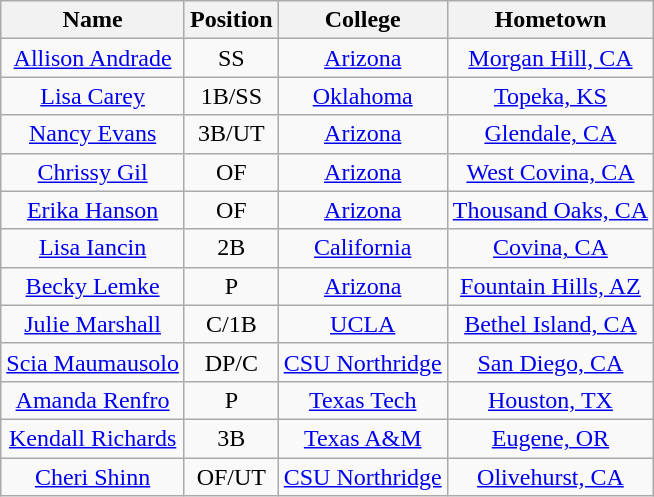<table class="wikitable sortable" style="text-align:center;">
<tr 2003 NATIONAL PRO FASTPITCH ALL-STAR ROSTER>
<th>Name</th>
<th>Position</th>
<th>College</th>
<th>Hometown</th>
</tr>
<tr>
<td><a href='#'>Allison Andrade</a></td>
<td>SS</td>
<td><a href='#'>Arizona</a></td>
<td><a href='#'>Morgan Hill, CA</a></td>
</tr>
<tr>
<td><a href='#'>Lisa Carey</a></td>
<td>1B/SS</td>
<td><a href='#'>Oklahoma</a></td>
<td><a href='#'>Topeka, KS</a></td>
</tr>
<tr>
<td><a href='#'>Nancy Evans</a></td>
<td>3B/UT</td>
<td><a href='#'>Arizona</a></td>
<td><a href='#'>Glendale, CA</a></td>
</tr>
<tr>
<td><a href='#'>Chrissy Gil</a></td>
<td>OF</td>
<td><a href='#'>Arizona</a></td>
<td><a href='#'>West Covina, CA</a></td>
</tr>
<tr>
<td><a href='#'>Erika Hanson</a></td>
<td>OF</td>
<td><a href='#'>Arizona</a></td>
<td><a href='#'>Thousand Oaks, CA</a></td>
</tr>
<tr>
<td><a href='#'>Lisa Iancin</a></td>
<td>2B</td>
<td><a href='#'>California</a></td>
<td><a href='#'>Covina, CA</a></td>
</tr>
<tr>
<td><a href='#'>Becky Lemke</a></td>
<td>P</td>
<td><a href='#'>Arizona</a></td>
<td><a href='#'>Fountain Hills, AZ</a></td>
</tr>
<tr>
<td><a href='#'>Julie Marshall</a></td>
<td>C/1B</td>
<td><a href='#'>UCLA</a></td>
<td><a href='#'>Bethel Island, CA</a></td>
</tr>
<tr>
<td><a href='#'>Scia Maumausolo</a></td>
<td>DP/C</td>
<td><a href='#'>CSU Northridge</a></td>
<td><a href='#'>San Diego, CA</a></td>
</tr>
<tr>
<td><a href='#'>Amanda Renfro</a></td>
<td>P</td>
<td><a href='#'>Texas Tech</a></td>
<td><a href='#'>Houston, TX</a></td>
</tr>
<tr>
<td><a href='#'>Kendall Richards</a></td>
<td>3B</td>
<td><a href='#'>Texas A&M</a></td>
<td><a href='#'>Eugene, OR</a></td>
</tr>
<tr>
<td><a href='#'>Cheri Shinn</a></td>
<td>OF/UT</td>
<td><a href='#'>CSU Northridge</a></td>
<td><a href='#'>Olivehurst, CA</a></td>
</tr>
</table>
